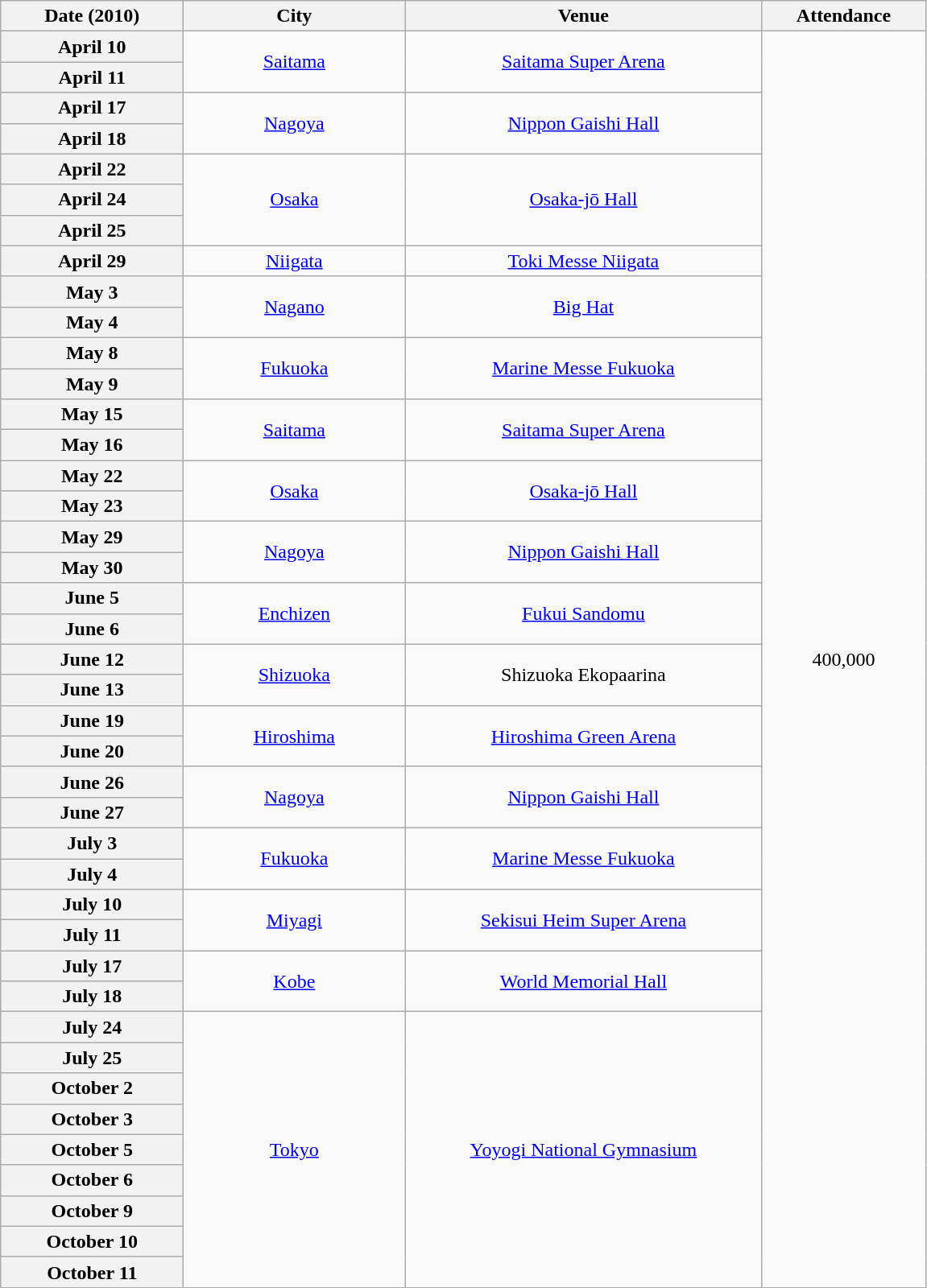<table class="wikitable plainrowheaders" style="text-align:center;">
<tr>
<th scope="col" style="width:9em;">Date (2010)</th>
<th scope="col" style="width:11em;">City</th>
<th scope="col" style="width:18em;">Venue</th>
<th scope="col" style="width:8em;">Attendance</th>
</tr>
<tr>
<th scope="row" style="text-align:center;">April 10</th>
<td rowspan="2"><a href='#'>Saitama</a></td>
<td rowspan="2"><a href='#'>Saitama Super Arena</a></td>
<td rowspan="41">400,000</td>
</tr>
<tr>
<th scope="row" style="text-align:center;">April 11</th>
</tr>
<tr>
<th scope="row" style="text-align:center;">April 17</th>
<td rowspan="2"><a href='#'>Nagoya</a></td>
<td rowspan="2"><a href='#'>Nippon Gaishi Hall</a></td>
</tr>
<tr>
<th scope="row" style="text-align:center;">April 18</th>
</tr>
<tr>
<th scope="row" style="text-align:center;">April 22</th>
<td rowspan="3"><a href='#'>Osaka</a></td>
<td rowspan="3"><a href='#'>Osaka-jō Hall</a></td>
</tr>
<tr>
<th scope="row" style="text-align:center;">April 24</th>
</tr>
<tr>
<th scope="row" style="text-align:center;">April 25</th>
</tr>
<tr>
<th scope="row" style="text-align:center;">April 29</th>
<td rowspan="1"><a href='#'>Niigata</a></td>
<td rowspan="1"><a href='#'>Toki Messe Niigata</a></td>
</tr>
<tr>
<th scope="row" style="text-align:center;">May 3</th>
<td rowspan="2"><a href='#'>Nagano</a></td>
<td rowspan="2"><a href='#'>Big Hat</a></td>
</tr>
<tr>
<th scope="row" style="text-align:center;">May 4</th>
</tr>
<tr>
<th scope="row" style="text-align:center;">May 8</th>
<td rowspan="2"><a href='#'>Fukuoka</a></td>
<td rowspan="2"><a href='#'>Marine Messe Fukuoka</a></td>
</tr>
<tr>
<th scope="row" style="text-align:center;">May 9</th>
</tr>
<tr>
<th scope="row" style="text-align:center;">May 15</th>
<td rowspan="2"><a href='#'>Saitama</a></td>
<td rowspan="2"><a href='#'>Saitama Super Arena</a></td>
</tr>
<tr>
<th scope="row" style="text-align:center;">May 16</th>
</tr>
<tr>
<th scope="row" style="text-align:center;">May 22</th>
<td rowspan="2"><a href='#'>Osaka</a></td>
<td rowspan="2"><a href='#'>Osaka-jō Hall</a></td>
</tr>
<tr>
<th scope="row" style="text-align:center;">May 23</th>
</tr>
<tr>
<th scope="row" style="text-align:center;">May 29</th>
<td rowspan="2"><a href='#'>Nagoya</a></td>
<td rowspan="2"><a href='#'>Nippon Gaishi Hall</a></td>
</tr>
<tr>
<th scope="row" style="text-align:center;">May 30</th>
</tr>
<tr>
<th scope="row" style="text-align:center;">June 5</th>
<td rowspan="2"><a href='#'>Enchizen</a></td>
<td rowspan="2"><a href='#'>Fukui Sandomu</a></td>
</tr>
<tr>
<th scope="row" style="text-align:center;">June 6</th>
</tr>
<tr>
<th scope="row" style="text-align:center;">June 12</th>
<td rowspan="2"><a href='#'>Shizuoka</a></td>
<td rowspan="2">Shizuoka Ekopaarina</td>
</tr>
<tr>
<th scope="row" style="text-align:center;">June 13</th>
</tr>
<tr>
<th scope="row" style="text-align:center;">June 19</th>
<td rowspan="2"><a href='#'>Hiroshima</a></td>
<td rowspan="2"><a href='#'>Hiroshima Green Arena</a></td>
</tr>
<tr>
<th scope="row" style="text-align:center;">June 20</th>
</tr>
<tr>
<th scope="row" style="text-align:center;">June 26</th>
<td rowspan="2"><a href='#'>Nagoya</a></td>
<td rowspan="2"><a href='#'>Nippon Gaishi Hall</a></td>
</tr>
<tr>
<th scope="row" style="text-align:center;">June 27</th>
</tr>
<tr>
<th scope="row" style="text-align:center;">July 3</th>
<td rowspan="2"><a href='#'>Fukuoka</a></td>
<td rowspan="2"><a href='#'>Marine Messe Fukuoka</a></td>
</tr>
<tr>
<th scope="row" style="text-align:center;">July 4</th>
</tr>
<tr>
<th scope="row" style="text-align:center;">July 10</th>
<td rowspan="2"><a href='#'>Miyagi</a></td>
<td rowspan="2"><a href='#'>Sekisui Heim Super Arena</a></td>
</tr>
<tr>
<th scope="row" style="text-align:center;">July 11</th>
</tr>
<tr>
<th scope="row" style="text-align:center;">July 17</th>
<td rowspan="2"><a href='#'>Kobe</a></td>
<td rowspan="2"><a href='#'>World Memorial Hall</a></td>
</tr>
<tr>
<th scope="row" style="text-align:center;">July 18</th>
</tr>
<tr>
<th scope="row" style="text-align:center;">July 24</th>
<td rowspan="9"><a href='#'>Tokyo</a></td>
<td rowspan="9"><a href='#'>Yoyogi National Gymnasium</a></td>
</tr>
<tr>
<th scope="row" style="text-align:center;">July 25</th>
</tr>
<tr>
<th scope="row" style="text-align:center;">October 2</th>
</tr>
<tr>
<th scope="row" style="text-align:center;">October 3</th>
</tr>
<tr>
<th scope="row" style="text-align:center;">October 5</th>
</tr>
<tr>
<th scope="row" style="text-align:center;">October 6</th>
</tr>
<tr>
<th scope="row" style="text-align:center;">October 9</th>
</tr>
<tr>
<th scope="row" style="text-align:center;">October 10</th>
</tr>
<tr>
<th scope="row" style="text-align:center;">October 11</th>
</tr>
</table>
